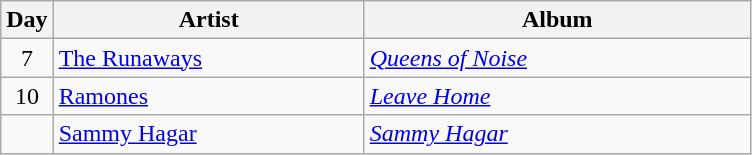<table class="wikitable" border="1">
<tr>
<th>Day</th>
<th width="200">Artist</th>
<th width="250">Album</th>
</tr>
<tr>
<td style="text-align:center;" rowspan="1">7</td>
<td><a href='#'>The Runaways</a></td>
<td><em><a href='#'>Queens of Noise</a></em></td>
</tr>
<tr>
<td style="text-align:center;" rowspan="1">10</td>
<td><a href='#'>Ramones</a></td>
<td><em><a href='#'>Leave Home</a></em></td>
</tr>
<tr>
<td style="text-align:center;" rowspan="1"></td>
<td><a href='#'>Sammy Hagar</a></td>
<td><em><a href='#'>Sammy Hagar</a></em></td>
</tr>
</table>
